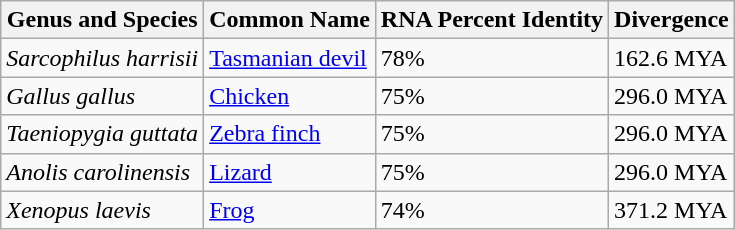<table class="wikitable sortable">
<tr>
<th>Genus and Species</th>
<th>Common Name</th>
<th>RNA Percent Identity</th>
<th>Divergence</th>
</tr>
<tr>
<td><em>Sarcophilus harrisii</em></td>
<td><a href='#'>Tasmanian devil</a></td>
<td>78%</td>
<td>162.6 MYA</td>
</tr>
<tr>
<td><em>Gallus gallus</em></td>
<td><a href='#'>Chicken</a></td>
<td>75%</td>
<td>296.0 MYA</td>
</tr>
<tr>
<td><em>Taeniopygia guttata</em></td>
<td><a href='#'>Zebra finch</a></td>
<td>75%</td>
<td>296.0 MYA</td>
</tr>
<tr>
<td><em>Anolis carolinensis</em></td>
<td><a href='#'>Lizard</a></td>
<td>75%</td>
<td>296.0 MYA</td>
</tr>
<tr>
<td><em>Xenopus laevis</em></td>
<td><a href='#'>Frog</a></td>
<td>74%</td>
<td>371.2 MYA</td>
</tr>
</table>
